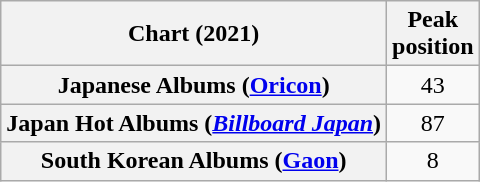<table class="wikitable plainrowheaders" style="text-align:center">
<tr>
<th>Chart (2021)</th>
<th>Peak<br>position</th>
</tr>
<tr>
<th scope="row">Japanese Albums (<a href='#'>Oricon</a>)</th>
<td>43</td>
</tr>
<tr>
<th scope="row">Japan Hot Albums (<em><a href='#'>Billboard Japan</a></em>)</th>
<td>87</td>
</tr>
<tr>
<th scope="row">South Korean Albums (<a href='#'>Gaon</a>)</th>
<td>8</td>
</tr>
</table>
